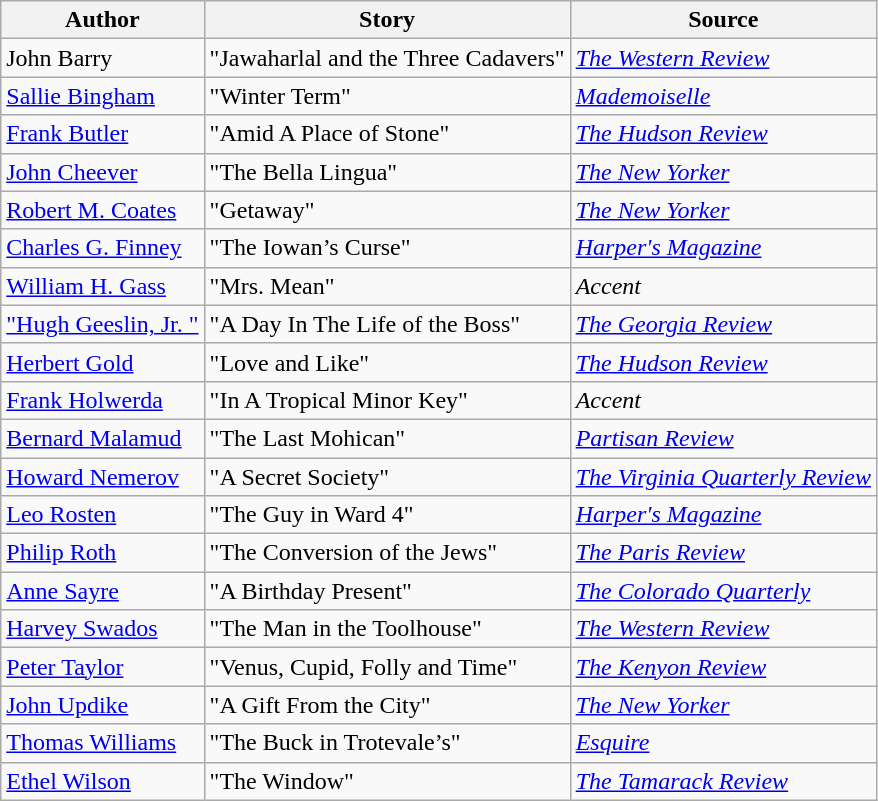<table class="wikitable">
<tr>
<th>Author</th>
<th>Story</th>
<th>Source</th>
</tr>
<tr>
<td>John Barry</td>
<td>"Jawaharlal and the Three Cadavers"</td>
<td><em><a href='#'>The Western Review</a></em></td>
</tr>
<tr>
<td><a href='#'>Sallie Bingham</a></td>
<td>"Winter Term"</td>
<td><a href='#'><em>Mademoiselle</em></a></td>
</tr>
<tr>
<td><a href='#'>Frank Butler</a></td>
<td>"Amid A Place of Stone"</td>
<td><em><a href='#'>The Hudson Review</a></em></td>
</tr>
<tr>
<td><a href='#'>John Cheever</a></td>
<td>"The Bella Lingua"</td>
<td><em><a href='#'>The New Yorker</a></em></td>
</tr>
<tr>
<td><a href='#'>Robert M. Coates</a></td>
<td>"Getaway"</td>
<td><em><a href='#'>The New Yorker</a></em></td>
</tr>
<tr>
<td><a href='#'>Charles G. Finney</a></td>
<td>"The Iowan’s Curse"</td>
<td><em><a href='#'>Harper's Magazine</a></em></td>
</tr>
<tr>
<td><a href='#'>William H. Gass</a></td>
<td>"Mrs. Mean"</td>
<td><em>Accent</em></td>
</tr>
<tr>
<td><a href='#'>"Hugh Geeslin, Jr. "</a></td>
<td>"A Day In The Life of the Boss"</td>
<td><em><a href='#'>The Georgia Review</a></em></td>
</tr>
<tr>
<td><a href='#'>Herbert Gold</a></td>
<td>"Love and Like"</td>
<td><em><a href='#'>The Hudson Review</a></em></td>
</tr>
<tr>
<td><a href='#'>Frank Holwerda</a></td>
<td>"In A Tropical Minor Key"</td>
<td><em>Accent</em></td>
</tr>
<tr>
<td><a href='#'>Bernard Malamud</a></td>
<td>"The Last Mohican"</td>
<td><em><a href='#'>Partisan Review</a></em></td>
</tr>
<tr>
<td><a href='#'>Howard Nemerov</a></td>
<td>"A Secret Society"</td>
<td><em><a href='#'>The Virginia Quarterly Review</a></em></td>
</tr>
<tr>
<td><a href='#'>Leo Rosten</a></td>
<td>"The Guy in Ward 4"</td>
<td><em><a href='#'>Harper's Magazine</a></em></td>
</tr>
<tr>
<td><a href='#'>Philip Roth</a></td>
<td>"The Conversion of the Jews"</td>
<td><em><a href='#'>The Paris Review</a></em></td>
</tr>
<tr>
<td><a href='#'>Anne Sayre</a></td>
<td>"A Birthday Present"</td>
<td><em><a href='#'>The Colorado Quarterly</a></em></td>
</tr>
<tr>
<td><a href='#'>Harvey Swados</a></td>
<td>"The Man in the Toolhouse"</td>
<td><em><a href='#'>The Western Review</a></em></td>
</tr>
<tr>
<td><a href='#'>Peter Taylor</a></td>
<td>"Venus, Cupid, Folly and Time"</td>
<td><em><a href='#'>The Kenyon Review</a></em></td>
</tr>
<tr>
<td><a href='#'>John Updike</a></td>
<td>"A Gift From the City"</td>
<td><em><a href='#'>The New Yorker</a></em></td>
</tr>
<tr>
<td><a href='#'>Thomas Williams</a></td>
<td>"The Buck in Trotevale’s"</td>
<td><a href='#'><em>Esquire</em></a></td>
</tr>
<tr>
<td><a href='#'>Ethel Wilson</a></td>
<td>"The Window"</td>
<td><em><a href='#'>The Tamarack Review</a></em></td>
</tr>
</table>
